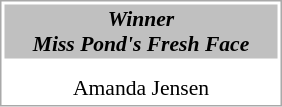<table style="border-spacing: 2px; border: 1px solid darkgray; font-size: 90%; float:right;">
<tr>
<td width=180px align=center colspan=5 bgcolor=#C0C0C0><strong><em>Winner<br>Miss Pond's Fresh Face</em></strong></td>
</tr>
<tr>
<td align=center></td>
</tr>
<tr>
<td align=center><strong></strong></td>
</tr>
<tr>
<td align=center>Amanda Jensen</td>
</tr>
</table>
